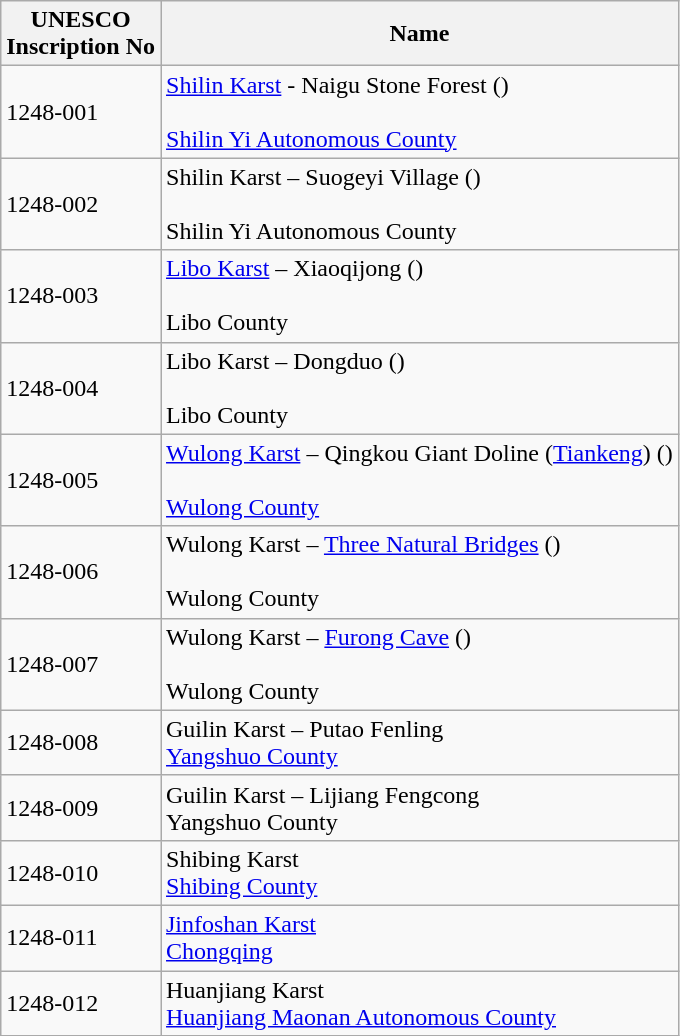<table class="wikitable">
<tr>
<th>UNESCO<br>Inscription No</th>
<th>Name</th>
</tr>
<tr>
<td>1248-001</td>
<td><a href='#'>Shilin Karst</a> - Naigu Stone Forest ()<br><br><a href='#'>Shilin Yi Autonomous County</a></td>
</tr>
<tr>
<td>1248-002</td>
<td>Shilin Karst – Suogeyi Village ()<br><br>Shilin Yi Autonomous County</td>
</tr>
<tr>
<td>1248-003</td>
<td><a href='#'>Libo Karst</a> – Xiaoqijong ()<br><br>Libo County</td>
</tr>
<tr>
<td>1248-004</td>
<td>Libo Karst – Dongduo ()<br><br>Libo County</td>
</tr>
<tr>
<td>1248-005</td>
<td><a href='#'>Wulong Karst</a> – Qingkou Giant Doline (<a href='#'>Tiankeng</a>) ()<br><br><a href='#'>Wulong County</a></td>
</tr>
<tr>
<td>1248-006</td>
<td>Wulong Karst – <a href='#'>Three Natural Bridges</a> ()<br><br>Wulong County</td>
</tr>
<tr>
<td>1248-007</td>
<td>Wulong Karst – <a href='#'>Furong Cave</a> ()<br><br>Wulong County</td>
</tr>
<tr>
<td>1248-008</td>
<td>Guilin Karst – Putao Fenling<br><a href='#'>Yangshuo County</a></td>
</tr>
<tr>
<td>1248-009</td>
<td>Guilin Karst – Lijiang Fengcong<br>Yangshuo County</td>
</tr>
<tr>
<td>1248-010</td>
<td>Shibing Karst<br><a href='#'>Shibing County</a></td>
</tr>
<tr>
<td>1248-011</td>
<td><a href='#'>Jinfoshan Karst</a><br><a href='#'>Chongqing</a></td>
</tr>
<tr>
<td>1248-012</td>
<td>Huanjiang Karst<br><a href='#'>Huanjiang Maonan Autonomous County</a></td>
</tr>
</table>
